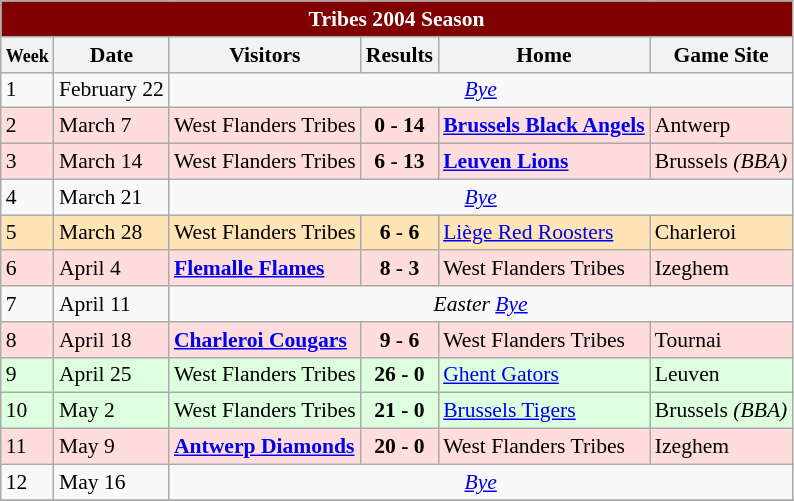<table class="wikitable" style="font-size:90%">
<tr>
<th style="background-color:maroon; color:white;" colspan=7>Tribes 2004 Season</th>
</tr>
<tr>
<th><small>Week</small></th>
<th>Date</th>
<th>Visitors</th>
<th>Results</th>
<th>Home</th>
<th>Game Site</th>
</tr>
<tr width="23%">
<td>1</td>
<td>February 22</td>
<td colspan="5" align="center"><em><a href='#'>Bye</a></em></td>
</tr>
<tr width="23%" style="background: #ffdddd;">
<td>2</td>
<td>March 7</td>
<td>West Flanders Tribes</td>
<td align=center><strong>0 - 14</strong></td>
<td><strong><a href='#'>Brussels Black Angels</a></strong></td>
<td>Antwerp</td>
</tr>
<tr width="23%" style="background: #ffdddd;">
<td>3</td>
<td>March 14</td>
<td>West Flanders Tribes</td>
<td align=center><strong>6 - 13</strong></td>
<td><strong><a href='#'>Leuven Lions</a></strong></td>
<td>Brussels <em>(BBA)</em></td>
</tr>
<tr width="23%">
<td>4</td>
<td>March 21</td>
<td colspan="5" align="center"><em><a href='#'>Bye</a></em></td>
</tr>
<tr width="23%" style="background: #FFE4B5;">
<td>5</td>
<td>March 28</td>
<td>West Flanders Tribes</td>
<td align=center><strong>6 - 6</strong></td>
<td><a href='#'>Liège Red Roosters</a></td>
<td>Charleroi</td>
</tr>
<tr width="23%" style="background: #ffdddd;">
<td>6</td>
<td>April 4</td>
<td><strong><a href='#'>Flemalle Flames</a></strong></td>
<td align=center><strong>8 - 3</strong></td>
<td>West Flanders Tribes</td>
<td>Izeghem</td>
</tr>
<tr width="23%">
<td>7</td>
<td>April 11</td>
<td colspan="5" align="center"><em>Easter <a href='#'>Bye</a></em></td>
</tr>
<tr width="23%" style="background: #ffdddd;">
<td>8</td>
<td>April 18</td>
<td><strong><a href='#'>Charleroi Cougars</a></strong></td>
<td align=center><strong>9 - 6</strong></td>
<td>West Flanders Tribes</td>
<td>Tournai</td>
</tr>
<tr width="23%" style="background: #ddffdd;">
<td>9</td>
<td>April 25</td>
<td>West Flanders Tribes</td>
<td align=center><strong>26 - 0</strong></td>
<td><a href='#'>Ghent Gators</a></td>
<td>Leuven</td>
</tr>
<tr width="23%" style="background: #ddffdd;">
<td>10</td>
<td>May 2</td>
<td>West Flanders Tribes</td>
<td align=center><strong>21 - 0</strong></td>
<td><a href='#'>Brussels Tigers</a></td>
<td>Brussels <em>(BBA)</em></td>
</tr>
<tr width="23%" style="background: #ffdddd;">
<td>11</td>
<td>May 9</td>
<td><strong><a href='#'>Antwerp Diamonds</a></strong></td>
<td align=center><strong>20 - 0</strong></td>
<td>West Flanders Tribes</td>
<td>Izeghem</td>
</tr>
<tr width="23%">
<td>12</td>
<td>May 16</td>
<td colspan="5" align="center"><em><a href='#'>Bye</a></em></td>
</tr>
<tr>
</tr>
</table>
